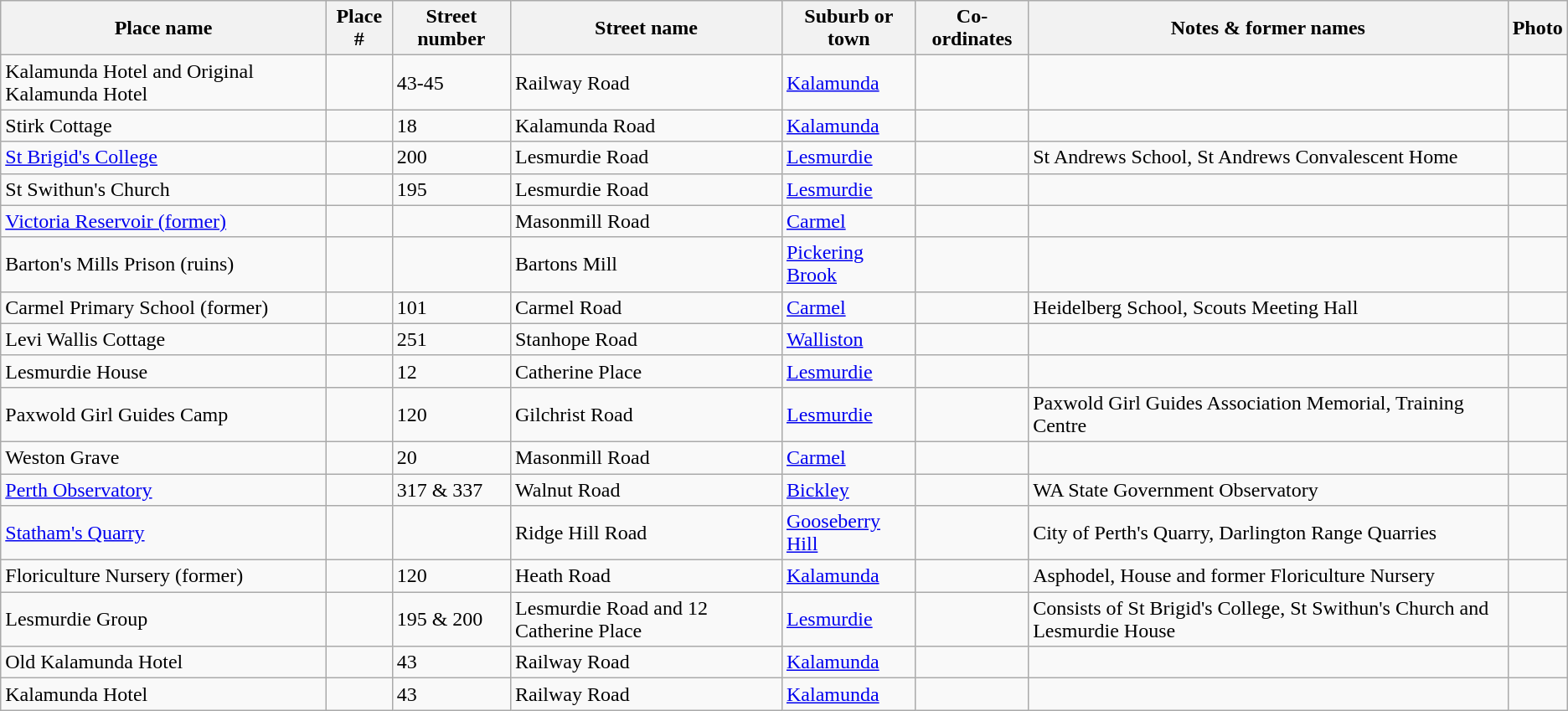<table class="wikitable sortable">
<tr>
<th>Place name</th>
<th>Place #</th>
<th>Street number</th>
<th>Street name</th>
<th>Suburb or town</th>
<th>Co-ordinates</th>
<th class="unsortable">Notes & former names</th>
<th class="unsortable">Photo</th>
</tr>
<tr>
<td>Kalamunda Hotel and Original Kalamunda Hotel</td>
<td></td>
<td>43-45</td>
<td>Railway Road</td>
<td><a href='#'>Kalamunda</a></td>
<td></td>
<td></td>
<td></td>
</tr>
<tr>
<td>Stirk Cottage</td>
<td></td>
<td>18</td>
<td>Kalamunda Road</td>
<td><a href='#'>Kalamunda</a></td>
<td></td>
<td></td>
<td></td>
</tr>
<tr>
<td><a href='#'>St Brigid's College</a></td>
<td></td>
<td>200</td>
<td>Lesmurdie Road</td>
<td><a href='#'>Lesmurdie</a></td>
<td></td>
<td>St Andrews School, St Andrews Convalescent Home</td>
<td></td>
</tr>
<tr>
<td>St Swithun's Church</td>
<td></td>
<td>195</td>
<td>Lesmurdie Road</td>
<td><a href='#'>Lesmurdie</a></td>
<td></td>
<td></td>
<td></td>
</tr>
<tr>
<td><a href='#'>Victoria Reservoir (former)</a></td>
<td></td>
<td></td>
<td>Masonmill Road</td>
<td><a href='#'>Carmel</a></td>
<td></td>
<td></td>
<td></td>
</tr>
<tr>
<td>Barton's Mills Prison (ruins)</td>
<td></td>
<td></td>
<td>Bartons Mill</td>
<td><a href='#'>Pickering Brook</a></td>
<td></td>
<td></td>
<td></td>
</tr>
<tr>
<td>Carmel Primary School (former)</td>
<td></td>
<td>101</td>
<td>Carmel Road</td>
<td><a href='#'>Carmel</a></td>
<td></td>
<td>Heidelberg School, Scouts Meeting Hall</td>
<td></td>
</tr>
<tr>
<td>Levi Wallis Cottage</td>
<td></td>
<td>251</td>
<td>Stanhope Road</td>
<td><a href='#'>Walliston</a></td>
<td></td>
<td></td>
<td></td>
</tr>
<tr>
<td>Lesmurdie House</td>
<td></td>
<td>12</td>
<td>Catherine Place</td>
<td><a href='#'>Lesmurdie</a></td>
<td></td>
<td></td>
<td></td>
</tr>
<tr>
<td>Paxwold Girl Guides Camp</td>
<td></td>
<td>120</td>
<td>Gilchrist Road</td>
<td><a href='#'>Lesmurdie</a></td>
<td></td>
<td>Paxwold Girl Guides Association Memorial, Training Centre</td>
<td></td>
</tr>
<tr>
<td>Weston Grave</td>
<td></td>
<td>20</td>
<td>Masonmill Road</td>
<td><a href='#'>Carmel</a></td>
<td></td>
<td></td>
<td></td>
</tr>
<tr>
<td><a href='#'>Perth Observatory</a></td>
<td></td>
<td>317 & 337</td>
<td>Walnut Road</td>
<td><a href='#'>Bickley</a></td>
<td></td>
<td>WA State Government Observatory</td>
<td></td>
</tr>
<tr>
<td><a href='#'>Statham's Quarry</a></td>
<td></td>
<td></td>
<td>Ridge Hill Road</td>
<td><a href='#'>Gooseberry Hill</a></td>
<td></td>
<td>City of Perth's Quarry, Darlington Range Quarries</td>
<td></td>
</tr>
<tr>
<td>Floriculture Nursery (former)</td>
<td></td>
<td>120</td>
<td>Heath Road</td>
<td><a href='#'>Kalamunda</a></td>
<td></td>
<td>Asphodel, House and former Floriculture Nursery</td>
<td></td>
</tr>
<tr>
<td>Lesmurdie Group</td>
<td></td>
<td>195 & 200</td>
<td>Lesmurdie Road and 12 Catherine Place</td>
<td><a href='#'>Lesmurdie</a></td>
<td></td>
<td>Consists of St Brigid's College, St Swithun's Church and Lesmurdie House</td>
<td></td>
</tr>
<tr>
<td>Old Kalamunda Hotel</td>
<td></td>
<td>43</td>
<td>Railway Road</td>
<td><a href='#'>Kalamunda</a></td>
<td></td>
<td></td>
<td></td>
</tr>
<tr>
<td>Kalamunda Hotel</td>
<td></td>
<td>43</td>
<td>Railway Road</td>
<td><a href='#'>Kalamunda</a></td>
<td></td>
<td></td>
<td></td>
</tr>
</table>
